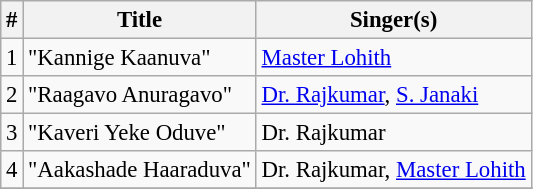<table class="wikitable" style="font-size:95%;">
<tr>
<th>#</th>
<th>Title</th>
<th>Singer(s)</th>
</tr>
<tr>
<td>1</td>
<td>"Kannige Kaanuva"</td>
<td><a href='#'>Master Lohith</a></td>
</tr>
<tr>
<td>2</td>
<td>"Raagavo Anuragavo"</td>
<td><a href='#'>Dr. Rajkumar</a>, <a href='#'>S. Janaki</a></td>
</tr>
<tr>
<td>3</td>
<td>"Kaveri Yeke Oduve"</td>
<td>Dr. Rajkumar</td>
</tr>
<tr>
<td>4</td>
<td>"Aakashade Haaraduva"</td>
<td>Dr. Rajkumar, <a href='#'>Master Lohith</a></td>
</tr>
<tr>
</tr>
</table>
